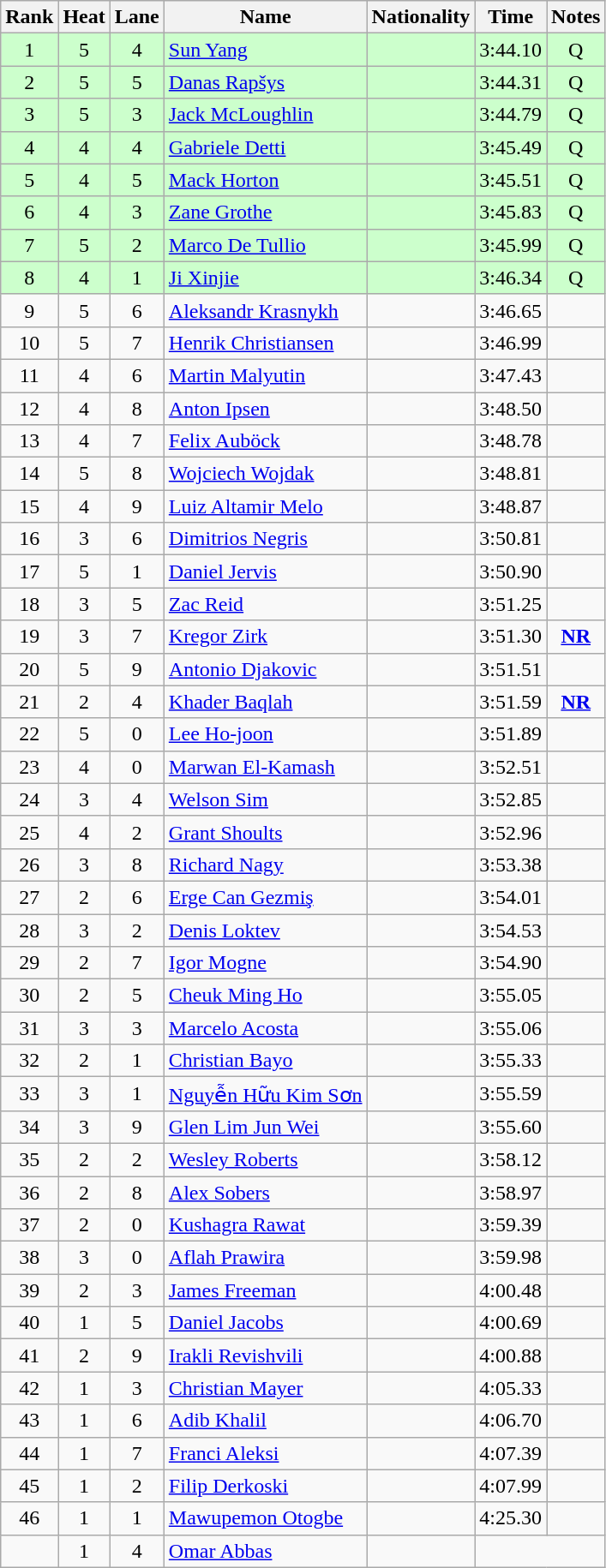<table class="wikitable sortable" style="text-align:center">
<tr>
<th>Rank</th>
<th>Heat</th>
<th>Lane</th>
<th>Name</th>
<th>Nationality</th>
<th>Time</th>
<th>Notes</th>
</tr>
<tr bgcolor=ccffcc>
<td>1</td>
<td>5</td>
<td>4</td>
<td align=left><a href='#'>Sun Yang</a></td>
<td align=left></td>
<td>3:44.10</td>
<td>Q</td>
</tr>
<tr bgcolor=ccffcc>
<td>2</td>
<td>5</td>
<td>5</td>
<td align=left><a href='#'>Danas Rapšys</a></td>
<td align=left></td>
<td>3:44.31</td>
<td>Q</td>
</tr>
<tr bgcolor=ccffcc>
<td>3</td>
<td>5</td>
<td>3</td>
<td align=left><a href='#'>Jack McLoughlin</a></td>
<td align=left></td>
<td>3:44.79</td>
<td>Q</td>
</tr>
<tr bgcolor=ccffcc>
<td>4</td>
<td>4</td>
<td>4</td>
<td align=left><a href='#'>Gabriele Detti</a></td>
<td align=left></td>
<td>3:45.49</td>
<td>Q</td>
</tr>
<tr bgcolor=ccffcc>
<td>5</td>
<td>4</td>
<td>5</td>
<td align=left><a href='#'>Mack Horton</a></td>
<td align=left></td>
<td>3:45.51</td>
<td>Q</td>
</tr>
<tr bgcolor=ccffcc>
<td>6</td>
<td>4</td>
<td>3</td>
<td align=left><a href='#'>Zane Grothe</a></td>
<td align=left></td>
<td>3:45.83</td>
<td>Q</td>
</tr>
<tr bgcolor=ccffcc>
<td>7</td>
<td>5</td>
<td>2</td>
<td align=left><a href='#'>Marco De Tullio</a></td>
<td align=left></td>
<td>3:45.99</td>
<td>Q</td>
</tr>
<tr bgcolor=ccffcc>
<td>8</td>
<td>4</td>
<td>1</td>
<td align=left><a href='#'>Ji Xinjie</a></td>
<td align=left></td>
<td>3:46.34</td>
<td>Q</td>
</tr>
<tr>
<td>9</td>
<td>5</td>
<td>6</td>
<td align=left><a href='#'>Aleksandr Krasnykh</a></td>
<td align=left></td>
<td>3:46.65</td>
<td></td>
</tr>
<tr>
<td>10</td>
<td>5</td>
<td>7</td>
<td align=left><a href='#'>Henrik Christiansen</a></td>
<td align=left></td>
<td>3:46.99</td>
<td></td>
</tr>
<tr>
<td>11</td>
<td>4</td>
<td>6</td>
<td align=left><a href='#'>Martin Malyutin</a></td>
<td align=left></td>
<td>3:47.43</td>
<td></td>
</tr>
<tr>
<td>12</td>
<td>4</td>
<td>8</td>
<td align=left><a href='#'>Anton Ipsen</a></td>
<td align=left></td>
<td>3:48.50</td>
<td></td>
</tr>
<tr>
<td>13</td>
<td>4</td>
<td>7</td>
<td align=left><a href='#'>Felix Auböck</a></td>
<td align=left></td>
<td>3:48.78</td>
<td></td>
</tr>
<tr>
<td>14</td>
<td>5</td>
<td>8</td>
<td align=left><a href='#'>Wojciech Wojdak</a></td>
<td align=left></td>
<td>3:48.81</td>
<td></td>
</tr>
<tr>
<td>15</td>
<td>4</td>
<td>9</td>
<td align=left><a href='#'>Luiz Altamir Melo</a></td>
<td align=left></td>
<td>3:48.87</td>
<td></td>
</tr>
<tr>
<td>16</td>
<td>3</td>
<td>6</td>
<td align=left><a href='#'>Dimitrios Negris</a></td>
<td align=left></td>
<td>3:50.81</td>
<td></td>
</tr>
<tr>
<td>17</td>
<td>5</td>
<td>1</td>
<td align=left><a href='#'>Daniel Jervis</a></td>
<td align=left></td>
<td>3:50.90</td>
<td></td>
</tr>
<tr>
<td>18</td>
<td>3</td>
<td>5</td>
<td align=left><a href='#'>Zac Reid</a></td>
<td align=left></td>
<td>3:51.25</td>
<td></td>
</tr>
<tr>
<td>19</td>
<td>3</td>
<td>7</td>
<td align=left><a href='#'>Kregor Zirk</a></td>
<td align=left></td>
<td>3:51.30</td>
<td><strong><a href='#'>NR</a></strong></td>
</tr>
<tr>
<td>20</td>
<td>5</td>
<td>9</td>
<td align=left><a href='#'>Antonio Djakovic</a></td>
<td align=left></td>
<td>3:51.51</td>
<td></td>
</tr>
<tr>
<td>21</td>
<td>2</td>
<td>4</td>
<td align=left><a href='#'>Khader Baqlah</a></td>
<td align=left></td>
<td>3:51.59</td>
<td><strong><a href='#'>NR</a></strong></td>
</tr>
<tr>
<td>22</td>
<td>5</td>
<td>0</td>
<td align=left><a href='#'>Lee Ho-joon</a></td>
<td align=left></td>
<td>3:51.89</td>
<td></td>
</tr>
<tr>
<td>23</td>
<td>4</td>
<td>0</td>
<td align=left><a href='#'>Marwan El-Kamash</a></td>
<td align=left></td>
<td>3:52.51</td>
<td></td>
</tr>
<tr>
<td>24</td>
<td>3</td>
<td>4</td>
<td align=left><a href='#'>Welson Sim</a></td>
<td align=left></td>
<td>3:52.85</td>
<td></td>
</tr>
<tr>
<td>25</td>
<td>4</td>
<td>2</td>
<td align=left><a href='#'>Grant Shoults</a></td>
<td align=left></td>
<td>3:52.96</td>
<td></td>
</tr>
<tr>
<td>26</td>
<td>3</td>
<td>8</td>
<td align=left><a href='#'>Richard Nagy</a></td>
<td align=left></td>
<td>3:53.38</td>
<td></td>
</tr>
<tr>
<td>27</td>
<td>2</td>
<td>6</td>
<td align=left><a href='#'>Erge Can Gezmiş</a></td>
<td align=left></td>
<td>3:54.01</td>
<td></td>
</tr>
<tr>
<td>28</td>
<td>3</td>
<td>2</td>
<td align=left><a href='#'>Denis Loktev</a></td>
<td align=left></td>
<td>3:54.53</td>
<td></td>
</tr>
<tr>
<td>29</td>
<td>2</td>
<td>7</td>
<td align=left><a href='#'>Igor Mogne</a></td>
<td align=left></td>
<td>3:54.90</td>
<td></td>
</tr>
<tr>
<td>30</td>
<td>2</td>
<td>5</td>
<td align=left><a href='#'>Cheuk Ming Ho</a></td>
<td align=left></td>
<td>3:55.05</td>
<td></td>
</tr>
<tr>
<td>31</td>
<td>3</td>
<td>3</td>
<td align=left><a href='#'>Marcelo Acosta</a></td>
<td align=left></td>
<td>3:55.06</td>
<td></td>
</tr>
<tr>
<td>32</td>
<td>2</td>
<td>1</td>
<td align=left><a href='#'>Christian Bayo</a></td>
<td align=left></td>
<td>3:55.33</td>
<td></td>
</tr>
<tr>
<td>33</td>
<td>3</td>
<td>1</td>
<td align=left><a href='#'>Nguyễn Hữu Kim Sơn</a></td>
<td align=left></td>
<td>3:55.59</td>
<td></td>
</tr>
<tr>
<td>34</td>
<td>3</td>
<td>9</td>
<td align=left><a href='#'>Glen Lim Jun Wei</a></td>
<td align=left></td>
<td>3:55.60</td>
<td></td>
</tr>
<tr>
<td>35</td>
<td>2</td>
<td>2</td>
<td align=left><a href='#'>Wesley Roberts</a></td>
<td align=left></td>
<td>3:58.12</td>
<td></td>
</tr>
<tr>
<td>36</td>
<td>2</td>
<td>8</td>
<td align=left><a href='#'>Alex Sobers</a></td>
<td align=left></td>
<td>3:58.97</td>
<td></td>
</tr>
<tr>
<td>37</td>
<td>2</td>
<td>0</td>
<td align=left><a href='#'>Kushagra Rawat</a></td>
<td align=left></td>
<td>3:59.39</td>
<td></td>
</tr>
<tr>
<td>38</td>
<td>3</td>
<td>0</td>
<td align=left><a href='#'>Aflah Prawira</a></td>
<td align=left></td>
<td>3:59.98</td>
<td></td>
</tr>
<tr>
<td>39</td>
<td>2</td>
<td>3</td>
<td align=left><a href='#'>James Freeman</a></td>
<td align=left></td>
<td>4:00.48</td>
<td></td>
</tr>
<tr>
<td>40</td>
<td>1</td>
<td>5</td>
<td align=left><a href='#'>Daniel Jacobs</a></td>
<td align=left></td>
<td>4:00.69</td>
<td></td>
</tr>
<tr>
<td>41</td>
<td>2</td>
<td>9</td>
<td align=left><a href='#'>Irakli Revishvili</a></td>
<td align=left></td>
<td>4:00.88</td>
<td></td>
</tr>
<tr>
<td>42</td>
<td>1</td>
<td>3</td>
<td align=left><a href='#'>Christian Mayer</a></td>
<td align=left></td>
<td>4:05.33</td>
<td></td>
</tr>
<tr>
<td>43</td>
<td>1</td>
<td>6</td>
<td align=left><a href='#'>Adib Khalil</a></td>
<td align=left></td>
<td>4:06.70</td>
<td></td>
</tr>
<tr>
<td>44</td>
<td>1</td>
<td>7</td>
<td align=left><a href='#'>Franci Aleksi</a></td>
<td align=left></td>
<td>4:07.39</td>
<td></td>
</tr>
<tr>
<td>45</td>
<td>1</td>
<td>2</td>
<td align=left><a href='#'>Filip Derkoski</a></td>
<td align=left></td>
<td>4:07.99</td>
<td></td>
</tr>
<tr>
<td>46</td>
<td>1</td>
<td>1</td>
<td align=left><a href='#'>Mawupemon Otogbe</a></td>
<td align=left></td>
<td>4:25.30</td>
<td></td>
</tr>
<tr>
<td></td>
<td>1</td>
<td>4</td>
<td align=left><a href='#'>Omar Abbas</a></td>
<td align=left></td>
<td colspan=2></td>
</tr>
</table>
